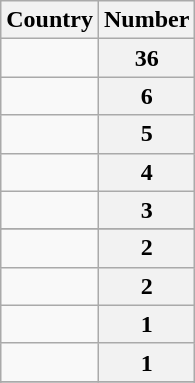<table class="wikitable centre sortable">
<tr>
<th>Country</th>
<th>Number</th>
</tr>
<tr>
<td></td>
<th>36</th>
</tr>
<tr>
<td></td>
<th>6</th>
</tr>
<tr>
<td></td>
<th>5</th>
</tr>
<tr>
<td></td>
<th>4</th>
</tr>
<tr>
<td></td>
<th>3</th>
</tr>
<tr>
</tr>
<tr>
<td></td>
<th>2</th>
</tr>
<tr>
<td></td>
<th>2</th>
</tr>
<tr>
<td></td>
<th>1</th>
</tr>
<tr>
<td></td>
<th>1</th>
</tr>
<tr>
</tr>
<tr class="sortbottom">
</tr>
</table>
